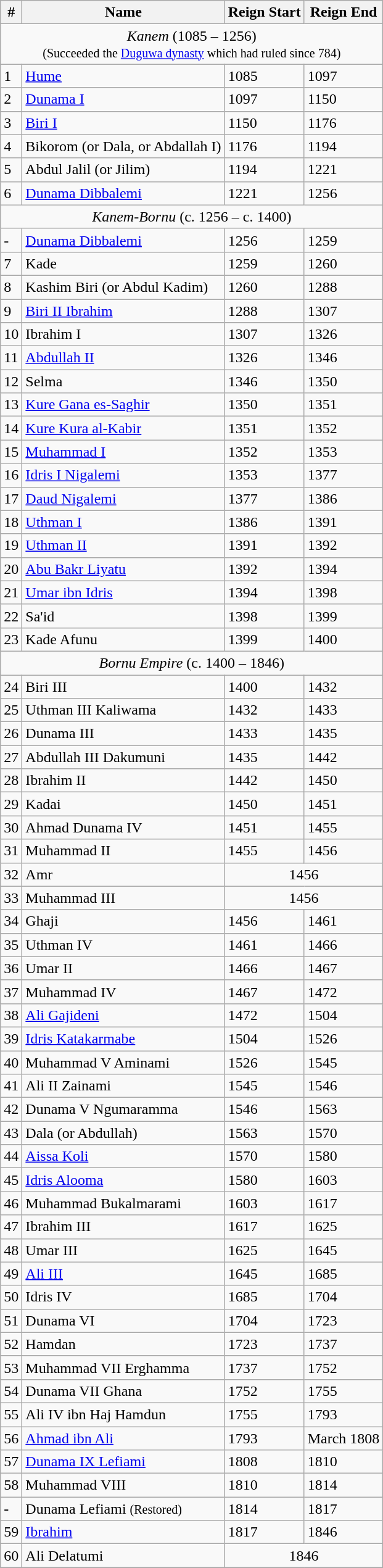<table class="wikitable">
<tr>
<th>#</th>
<th>Name</th>
<th>Reign Start</th>
<th>Reign End</th>
</tr>
<tr>
<td colspan=4 style="text-align:center"><em>Kanem</em> (1085 – 1256)<br><small>(Succeeded the <a href='#'>Duguwa dynasty</a> which had ruled since 784)</small></td>
</tr>
<tr>
<td>1</td>
<td><a href='#'>Hume</a></td>
<td>1085</td>
<td>1097</td>
</tr>
<tr>
<td>2</td>
<td><a href='#'>Dunama I</a></td>
<td>1097</td>
<td>1150</td>
</tr>
<tr>
<td>3</td>
<td><a href='#'>Biri I</a></td>
<td>1150</td>
<td>1176</td>
</tr>
<tr>
<td>4</td>
<td>Bikorom (or Dala, or Abdallah I)</td>
<td>1176</td>
<td>1194</td>
</tr>
<tr>
<td>5</td>
<td>Abdul Jalil (or Jilim)</td>
<td>1194</td>
<td>1221</td>
</tr>
<tr>
<td>6</td>
<td><a href='#'>Dunama Dibbalemi</a></td>
<td>1221</td>
<td>1256</td>
</tr>
<tr>
<td colspan=4 style="text-align:center"><em>Kanem-Bornu</em> (c. 1256 – c. 1400)</td>
</tr>
<tr>
<td>-</td>
<td><a href='#'>Dunama Dibbalemi</a></td>
<td>1256</td>
<td>1259</td>
</tr>
<tr>
<td>7</td>
<td>Kade</td>
<td>1259</td>
<td>1260</td>
</tr>
<tr>
<td>8</td>
<td>Kashim Biri (or Abdul Kadim)</td>
<td>1260</td>
<td>1288</td>
</tr>
<tr>
<td>9</td>
<td><a href='#'>Biri II Ibrahim</a></td>
<td>1288</td>
<td>1307</td>
</tr>
<tr>
<td>10</td>
<td>Ibrahim I</td>
<td>1307</td>
<td>1326</td>
</tr>
<tr>
<td>11</td>
<td><a href='#'>Abdullah II</a></td>
<td>1326</td>
<td>1346</td>
</tr>
<tr>
<td>12</td>
<td>Selma</td>
<td>1346</td>
<td>1350</td>
</tr>
<tr>
<td>13</td>
<td><a href='#'>Kure Gana es-Saghir</a></td>
<td>1350</td>
<td>1351</td>
</tr>
<tr>
<td>14</td>
<td><a href='#'>Kure Kura al-Kabir</a></td>
<td>1351</td>
<td>1352</td>
</tr>
<tr>
<td>15</td>
<td><a href='#'>Muhammad I</a></td>
<td>1352</td>
<td>1353</td>
</tr>
<tr>
<td>16</td>
<td><a href='#'>Idris I Nigalemi</a></td>
<td>1353</td>
<td>1377</td>
</tr>
<tr>
<td>17</td>
<td><a href='#'>Daud Nigalemi</a></td>
<td>1377</td>
<td>1386</td>
</tr>
<tr>
<td>18</td>
<td><a href='#'>Uthman I</a></td>
<td>1386</td>
<td>1391</td>
</tr>
<tr>
<td>19</td>
<td><a href='#'>Uthman II</a></td>
<td>1391</td>
<td>1392</td>
</tr>
<tr>
<td>20</td>
<td><a href='#'>Abu Bakr Liyatu</a></td>
<td>1392</td>
<td>1394</td>
</tr>
<tr>
<td>21</td>
<td><a href='#'>Umar ibn Idris</a></td>
<td>1394</td>
<td>1398</td>
</tr>
<tr>
<td>22</td>
<td>Sa'id</td>
<td>1398</td>
<td>1399</td>
</tr>
<tr>
<td>23</td>
<td>Kade Afunu</td>
<td>1399</td>
<td>1400</td>
</tr>
<tr>
<td colspan=4 style="text-align:center"><em>Bornu Empire</em> (c. 1400 – 1846)</td>
</tr>
<tr>
<td>24</td>
<td>Biri III</td>
<td>1400</td>
<td>1432</td>
</tr>
<tr>
<td>25</td>
<td>Uthman III Kaliwama</td>
<td>1432</td>
<td>1433</td>
</tr>
<tr>
<td>26</td>
<td>Dunama III</td>
<td>1433</td>
<td>1435</td>
</tr>
<tr>
<td>27</td>
<td>Abdullah III Dakumuni</td>
<td>1435</td>
<td>1442</td>
</tr>
<tr>
<td>28</td>
<td>Ibrahim II</td>
<td>1442</td>
<td>1450</td>
</tr>
<tr>
<td>29</td>
<td>Kadai</td>
<td>1450</td>
<td>1451</td>
</tr>
<tr>
<td>30</td>
<td>Ahmad Dunama IV</td>
<td>1451</td>
<td>1455</td>
</tr>
<tr>
<td>31</td>
<td>Muhammad II</td>
<td>1455</td>
<td>1456</td>
</tr>
<tr>
<td>32</td>
<td>Amr</td>
<td colspan=2 style="text-align:center">1456</td>
</tr>
<tr>
<td>33</td>
<td>Muhammad III</td>
<td colspan=2 style="text-align:center">1456</td>
</tr>
<tr>
<td>34</td>
<td>Ghaji</td>
<td>1456</td>
<td>1461</td>
</tr>
<tr>
<td>35</td>
<td>Uthman IV</td>
<td>1461</td>
<td>1466</td>
</tr>
<tr>
<td>36</td>
<td>Umar II</td>
<td>1466</td>
<td>1467</td>
</tr>
<tr>
<td>37</td>
<td>Muhammad IV</td>
<td>1467</td>
<td>1472</td>
</tr>
<tr>
<td>38</td>
<td><a href='#'>Ali Gajideni</a></td>
<td>1472</td>
<td>1504</td>
</tr>
<tr>
<td>39</td>
<td><a href='#'>Idris Katakarmabe</a></td>
<td>1504</td>
<td>1526</td>
</tr>
<tr>
<td>40</td>
<td>Muhammad V Aminami</td>
<td>1526</td>
<td>1545</td>
</tr>
<tr>
<td>41</td>
<td>Ali II Zainami</td>
<td>1545</td>
<td>1546</td>
</tr>
<tr>
<td>42</td>
<td>Dunama V Ngumaramma</td>
<td>1546</td>
<td>1563</td>
</tr>
<tr>
<td>43</td>
<td>Dala (or Abdullah)</td>
<td>1563</td>
<td>1570</td>
</tr>
<tr>
<td>44</td>
<td><a href='#'>Aissa Koli</a></td>
<td>1570</td>
<td>1580</td>
</tr>
<tr>
<td>45</td>
<td><a href='#'>Idris Alooma</a></td>
<td>1580</td>
<td>1603</td>
</tr>
<tr>
<td>46</td>
<td>Muhammad Bukalmarami</td>
<td>1603</td>
<td>1617</td>
</tr>
<tr>
<td>47</td>
<td>Ibrahim III</td>
<td>1617</td>
<td>1625</td>
</tr>
<tr>
<td>48</td>
<td>Umar III</td>
<td>1625</td>
<td>1645</td>
</tr>
<tr>
<td>49</td>
<td><a href='#'>Ali III</a></td>
<td>1645</td>
<td>1685</td>
</tr>
<tr>
<td>50</td>
<td>Idris IV</td>
<td>1685</td>
<td>1704</td>
</tr>
<tr>
<td>51</td>
<td>Dunama VI</td>
<td>1704</td>
<td>1723</td>
</tr>
<tr>
<td>52</td>
<td>Hamdan</td>
<td>1723</td>
<td>1737</td>
</tr>
<tr>
<td>53</td>
<td>Muhammad VII Erghamma</td>
<td>1737</td>
<td>1752</td>
</tr>
<tr>
<td>54</td>
<td>Dunama VII Ghana</td>
<td>1752</td>
<td>1755</td>
</tr>
<tr>
<td>55</td>
<td>Ali IV ibn Haj Hamdun</td>
<td>1755</td>
<td>1793</td>
</tr>
<tr>
<td>56</td>
<td><a href='#'>Ahmad ibn Ali</a></td>
<td>1793</td>
<td>March 1808</td>
</tr>
<tr>
<td>57</td>
<td><a href='#'>Dunama IX Lefiami</a></td>
<td>1808</td>
<td>1810</td>
</tr>
<tr>
<td>58</td>
<td>Muhammad VIII</td>
<td>1810</td>
<td>1814</td>
</tr>
<tr>
<td>-</td>
<td>Dunama Lefiami <small>(Restored)</small></td>
<td>1814</td>
<td>1817</td>
</tr>
<tr>
<td>59</td>
<td><a href='#'>Ibrahim</a></td>
<td>1817</td>
<td>1846</td>
</tr>
<tr>
<td>60</td>
<td>Ali Delatumi</td>
<td colspan=2 style="text-align:center">1846</td>
</tr>
<tr>
</tr>
</table>
